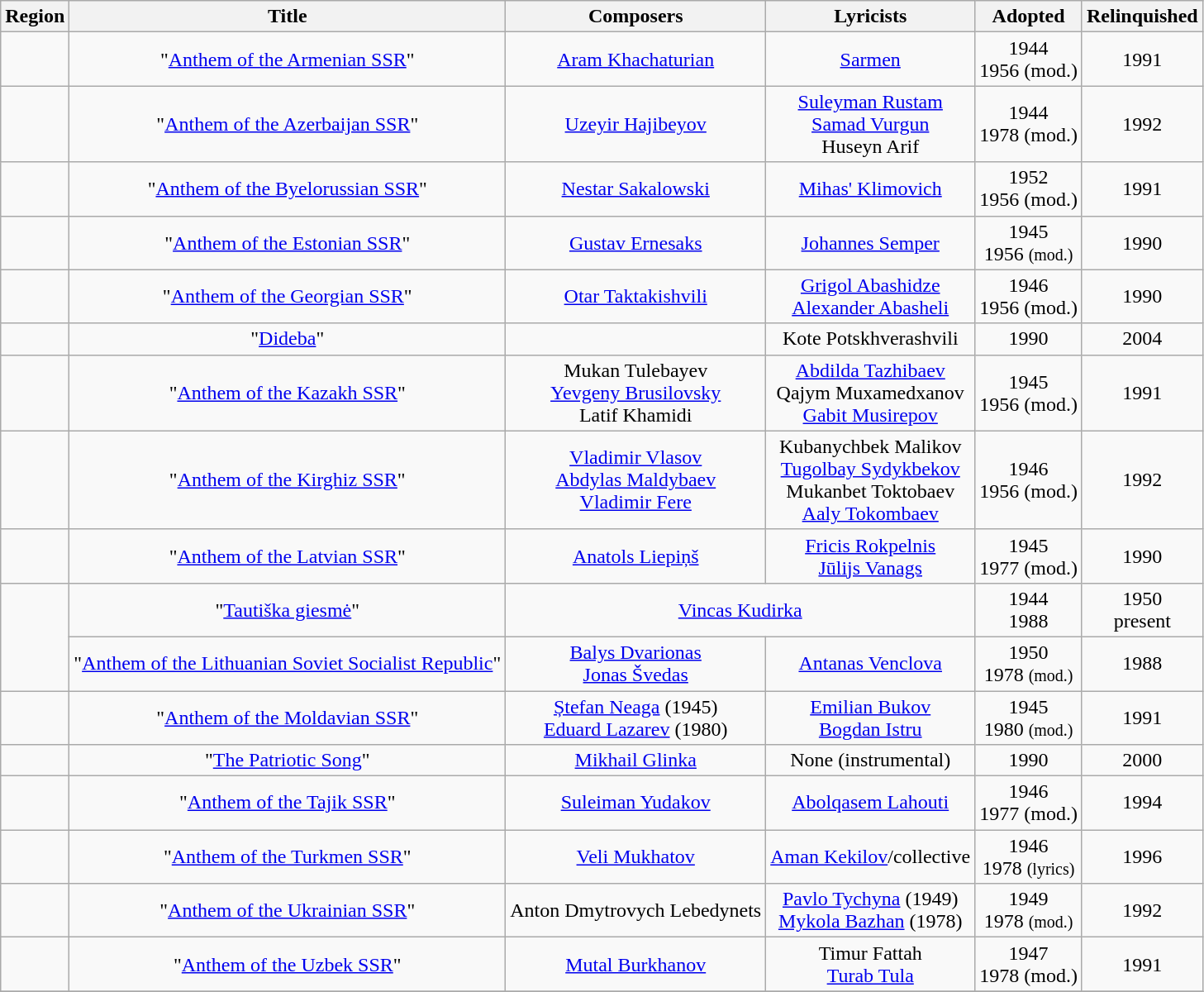<table class="wikitable" style="text-align:center; color:black;">
<tr>
<th>Region</th>
<th>Title</th>
<th>Composers</th>
<th>Lyricists</th>
<th>Adopted</th>
<th>Relinquished</th>
</tr>
<tr>
<td></td>
<td>"<a href='#'>Anthem of the Armenian SSR</a>"</td>
<td><a href='#'>Aram Khachaturian</a></td>
<td><a href='#'>Sarmen</a></td>
<td>1944<br>1956 (mod.)</td>
<td>1991</td>
</tr>
<tr>
<td></td>
<td>"<a href='#'>Anthem of the Azerbaijan SSR</a>"</td>
<td><a href='#'>Uzeyir Hajibeyov</a></td>
<td><a href='#'>Suleyman Rustam</a><br><a href='#'>Samad Vurgun</a><br>Huseyn Arif</td>
<td>1944<br>1978 (mod.)</td>
<td>1992</td>
</tr>
<tr>
<td></td>
<td>"<a href='#'>Anthem of the Byelorussian SSR</a>"</td>
<td><a href='#'>Nestar Sakalowski</a></td>
<td><a href='#'>Mihas' Klimovich</a></td>
<td>1952<br>1956 (mod.)</td>
<td>1991</td>
</tr>
<tr>
<td></td>
<td>"<a href='#'>Anthem of the Estonian SSR</a>"</td>
<td><a href='#'>Gustav Ernesaks</a></td>
<td><a href='#'>Johannes Semper</a></td>
<td>1945<br>1956 <small>(mod.)</small></td>
<td>1990</td>
</tr>
<tr>
<td></td>
<td>"<a href='#'>Anthem of the Georgian SSR</a>"</td>
<td><a href='#'>Otar Taktakishvili</a></td>
<td><a href='#'>Grigol Abashidze</a><br><a href='#'>Alexander Abasheli</a></td>
<td>1946<br>1956 (mod.)</td>
<td>1990</td>
</tr>
<tr>
<td></td>
<td>"<a href='#'>Dideba</a>"</td>
<td></td>
<td>Kote Potskhverashvili</td>
<td>1990</td>
<td>2004</td>
</tr>
<tr>
<td></td>
<td>"<a href='#'>Anthem of the Kazakh SSR</a>"</td>
<td>Mukan Tulebayev<br><a href='#'>Yevgeny Brusilovsky</a><br>Latif Khamidi</td>
<td><a href='#'>Abdilda Tazhibaev</a><br>Qajym Muxamedxanov<br><a href='#'>Gabit Musirepov</a></td>
<td>1945<br>1956 (mod.)</td>
<td>1991</td>
</tr>
<tr>
<td></td>
<td>"<a href='#'>Anthem of the Kirghiz SSR</a>"</td>
<td><a href='#'>Vladimir Vlasov</a><br><a href='#'>Abdylas Maldybaev</a><br><a href='#'>Vladimir Fere</a></td>
<td>Kubanychbek Malikov<br><a href='#'>Tugolbay Sydykbekov</a><br>Mukanbet Toktobaev<br><a href='#'>Aaly Tokombaev</a></td>
<td>1946<br>1956 (mod.)</td>
<td>1992</td>
</tr>
<tr>
<td></td>
<td>"<a href='#'>Anthem of the Latvian SSR</a>"</td>
<td><a href='#'>Anatols Liepiņš</a></td>
<td><a href='#'>Fricis Rokpelnis</a><br><a href='#'>Jūlijs Vanags</a></td>
<td>1945<br>1977 (mod.)</td>
<td>1990</td>
</tr>
<tr>
<td rowspan=2></td>
<td>"<a href='#'>Tautiška giesmė</a>"</td>
<td colspan="2"><a href='#'>Vincas Kudirka</a></td>
<td>1944<br>1988</td>
<td>1950<br>present</td>
</tr>
<tr>
<td>"<a href='#'>Anthem of the Lithuanian Soviet Socialist Republic</a>"</td>
<td><a href='#'>Balys Dvarionas</a><br><a href='#'>Jonas Švedas</a></td>
<td><a href='#'>Antanas Venclova</a></td>
<td>1950<br>1978 <small>(mod.)</small></td>
<td>1988</td>
</tr>
<tr>
<td></td>
<td>"<a href='#'>Anthem of the Moldavian SSR</a>"</td>
<td><a href='#'>Ștefan Neaga</a> (1945)<br><a href='#'>Eduard Lazarev</a> (1980)</td>
<td><a href='#'>Emilian Bukov</a><br><a href='#'>Bogdan Istru</a></td>
<td>1945<br>1980 <small>(mod.)</small></td>
<td>1991</td>
</tr>
<tr>
<td></td>
<td>"<a href='#'>The Patriotic Song</a>"</td>
<td><a href='#'>Mikhail Glinka</a></td>
<td>None (instrumental)</td>
<td>1990</td>
<td>2000</td>
</tr>
<tr>
<td></td>
<td>"<a href='#'>Anthem of the Tajik SSR</a>"</td>
<td><a href='#'>Suleiman Yudakov</a></td>
<td><a href='#'>Abolqasem Lahouti</a></td>
<td>1946<br>1977 (mod.)</td>
<td>1994</td>
</tr>
<tr>
<td></td>
<td>"<a href='#'>Anthem of the Turkmen SSR</a>"</td>
<td><a href='#'>Veli Mukhatov</a></td>
<td><a href='#'>Aman Kekilov</a>/collective</td>
<td>1946<br>1978 <small>(lyrics)</small></td>
<td>1996</td>
</tr>
<tr>
<td></td>
<td>"<a href='#'>Anthem of the Ukrainian SSR</a>"</td>
<td>Anton Dmytrovych Lebedynets</td>
<td><a href='#'>Pavlo Tychyna</a> (1949)<br><a href='#'>Mykola Bazhan</a> (1978)</td>
<td>1949<br>1978 <small>(mod.)</small></td>
<td>1992</td>
</tr>
<tr>
<td></td>
<td>"<a href='#'>Anthem of the Uzbek SSR</a>"</td>
<td><a href='#'>Mutal Burkhanov</a></td>
<td>Timur Fattah<br><a href='#'>Turab Tula</a></td>
<td>1947<br>1978 (mod.)</td>
<td>1991</td>
</tr>
<tr>
</tr>
</table>
